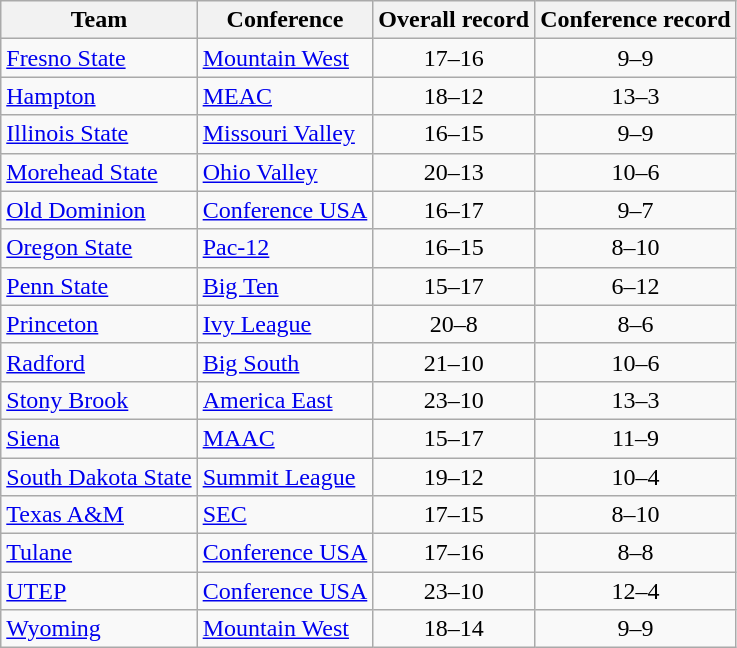<table class="wikitable sortable" style="text-align:center">
<tr>
<th>Team</th>
<th>Conference</th>
<th>Overall record</th>
<th>Conference record</th>
</tr>
<tr>
<td align=left><a href='#'>Fresno State</a></td>
<td align=left><a href='#'>Mountain West</a></td>
<td>17–16</td>
<td>9–9</td>
</tr>
<tr>
<td align=left><a href='#'>Hampton</a></td>
<td align=left><a href='#'>MEAC</a></td>
<td>18–12</td>
<td>13–3</td>
</tr>
<tr>
<td align=left><a href='#'>Illinois State</a></td>
<td align=left><a href='#'>Missouri Valley</a></td>
<td>16–15</td>
<td>9–9</td>
</tr>
<tr>
<td align=left><a href='#'>Morehead State</a></td>
<td align=left><a href='#'>Ohio Valley</a></td>
<td>20–13</td>
<td>10–6</td>
</tr>
<tr>
<td align=left><a href='#'>Old Dominion</a></td>
<td align=left><a href='#'>Conference USA</a></td>
<td>16–17</td>
<td>9–7</td>
</tr>
<tr>
<td align=left><a href='#'>Oregon State</a></td>
<td align=left><a href='#'>Pac-12</a></td>
<td>16–15</td>
<td>8–10</td>
</tr>
<tr>
<td align=left><a href='#'>Penn State</a></td>
<td align=left><a href='#'>Big Ten</a></td>
<td>15–17</td>
<td>6–12</td>
</tr>
<tr>
<td align=left><a href='#'>Princeton</a></td>
<td align=left><a href='#'>Ivy League</a></td>
<td>20–8</td>
<td>8–6</td>
</tr>
<tr>
<td align=left><a href='#'>Radford</a></td>
<td align=left><a href='#'>Big South</a></td>
<td>21–10</td>
<td>10–6</td>
</tr>
<tr>
<td align=left><a href='#'>Stony Brook</a></td>
<td align=left><a href='#'>America East</a></td>
<td>23–10</td>
<td>13–3</td>
</tr>
<tr>
<td align=left><a href='#'>Siena</a></td>
<td align=left><a href='#'>MAAC</a></td>
<td>15–17</td>
<td>11–9</td>
</tr>
<tr>
<td align=left><a href='#'>South Dakota State</a></td>
<td align=left><a href='#'>Summit League</a></td>
<td>19–12</td>
<td>10–4</td>
</tr>
<tr>
<td align=left><a href='#'>Texas A&M</a></td>
<td align=left><a href='#'>SEC</a></td>
<td>17–15</td>
<td>8–10</td>
</tr>
<tr>
<td align=left><a href='#'>Tulane</a></td>
<td align=left><a href='#'>Conference USA</a></td>
<td>17–16</td>
<td>8–8</td>
</tr>
<tr>
<td align=left><a href='#'>UTEP</a></td>
<td align=left><a href='#'>Conference USA</a></td>
<td>23–10</td>
<td>12–4</td>
</tr>
<tr>
<td align=left><a href='#'>Wyoming</a></td>
<td align=left><a href='#'>Mountain West</a></td>
<td>18–14</td>
<td>9–9</td>
</tr>
</table>
